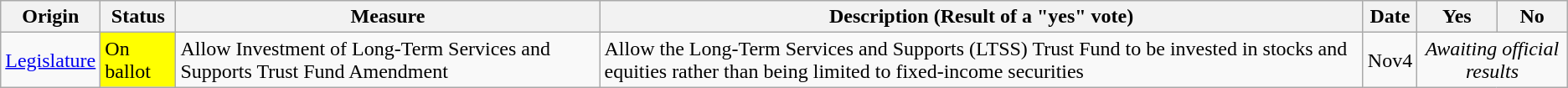<table class="wikitable">
<tr>
<th>Origin</th>
<th>Status</th>
<th>Measure</th>
<th>Description (Result of a "yes" vote)</th>
<th>Date</th>
<th>Yes</th>
<th>No</th>
</tr>
<tr>
<td><a href='#'>Legislature</a></td>
<td style="background-color:#ffff00;">On ballot</td>
<td>Allow Investment of Long-Term Services and Supports Trust Fund Amendment</td>
<td>Allow the Long-Term Services and Supports (LTSS) Trust Fund to be invested in stocks and equities rather than being limited to fixed-income securities</td>
<td>Nov4</td>
<td style="text-align:center;" colspan=2><em>Awaiting official results</em></td>
</tr>
</table>
